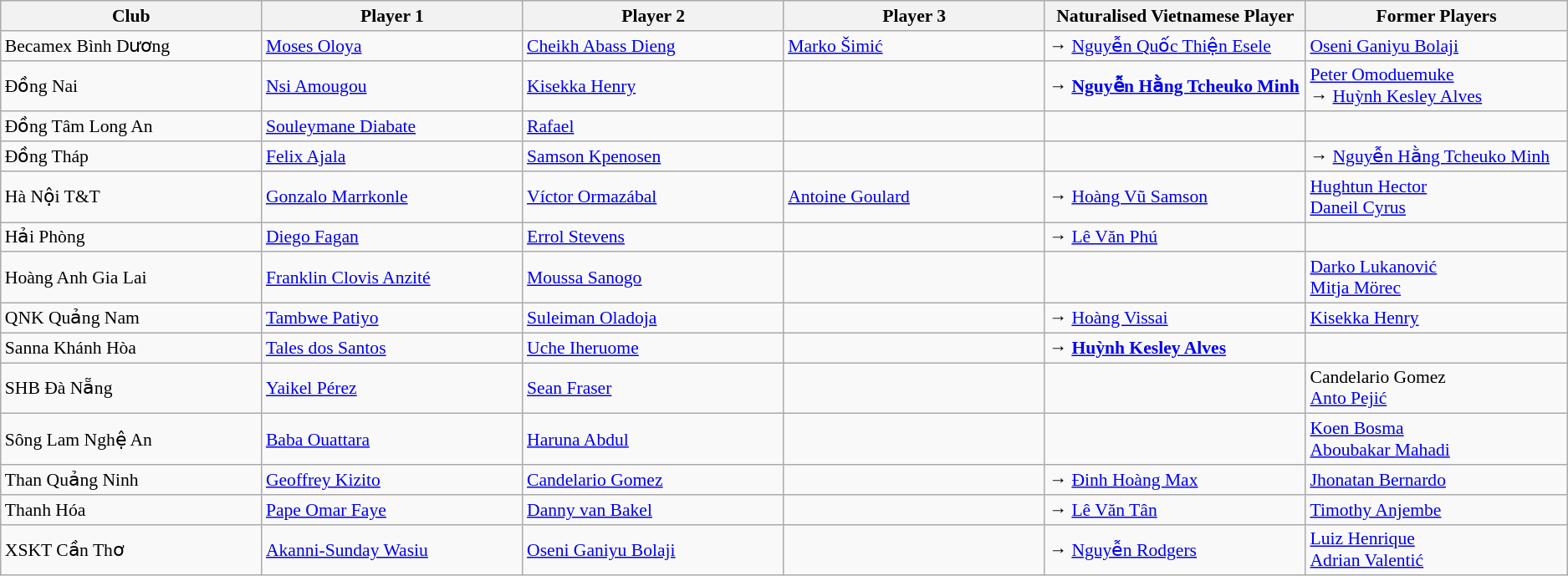<table class="wikitable" style="font-size:90%;">
<tr>
<th style="width:14%">Club</th>
<th style="width:14%">Player 1</th>
<th style="width:14%">Player 2</th>
<th style="width:14%">Player 3</th>
<th style="width:14%">Naturalised Vietnamese Player</th>
<th style="width:14%">Former Players</th>
</tr>
<tr>
<td>Becamex Bình Dương</td>
<td> <a href='#'>Moses Oloya</a></td>
<td> <a href='#'>Cheikh Abass Dieng</a></td>
<td> <a href='#'>Marko Šimić</a></td>
<td>→ <a href='#'>Nguyễn Quốc Thiện Esele</a></td>
<td> <a href='#'>Oseni Ganiyu Bolaji</a></td>
</tr>
<tr>
<td>Đồng Nai</td>
<td> <a href='#'>Nsi Amougou</a></td>
<td> <a href='#'>Kisekka Henry</a></td>
<td></td>
<td>→ <strong><a href='#'>Nguyễn Hằng Tcheuko Minh</a></strong></td>
<td> <a href='#'>Peter Omoduemuke</a><br>→ <a href='#'>Huỳnh Kesley Alves</a></td>
</tr>
<tr>
<td>Đồng Tâm Long An</td>
<td> <a href='#'>Souleymane Diabate</a></td>
<td> <a href='#'>Rafael</a></td>
<td></td>
<td></td>
<td></td>
</tr>
<tr>
<td>Đồng Tháp</td>
<td> <a href='#'>Felix Ajala</a></td>
<td> <a href='#'>Samson Kpenosen</a></td>
<td></td>
<td></td>
<td>→ <a href='#'>Nguyễn Hằng Tcheuko Minh</a></td>
</tr>
<tr>
<td>Hà Nội T&T</td>
<td> <a href='#'>Gonzalo Marrkonle</a></td>
<td> <a href='#'>Víctor Ormazábal</a></td>
<td> <a href='#'>Antoine Goulard</a></td>
<td>→ <a href='#'>Hoàng Vũ Samson</a></td>
<td> <a href='#'>Hughtun Hector</a><br> <a href='#'>Daneil Cyrus</a></td>
</tr>
<tr>
<td>Hải Phòng</td>
<td> <a href='#'>Diego Fagan</a></td>
<td> <a href='#'>Errol Stevens</a></td>
<td></td>
<td>→ <a href='#'>Lê Văn Phú</a></td>
<td></td>
</tr>
<tr>
<td>Hoàng Anh Gia Lai</td>
<td> <a href='#'>Franklin Clovis Anzité</a></td>
<td> <a href='#'>Moussa Sanogo</a></td>
<td></td>
<td></td>
<td> <a href='#'>Darko Lukanović</a><br> <a href='#'>Mitja Mörec</a></td>
</tr>
<tr>
<td>QNK Quảng Nam</td>
<td> <a href='#'>Tambwe Patiyo</a></td>
<td> <a href='#'>Suleiman Oladoja</a></td>
<td></td>
<td>→ <a href='#'>Hoàng Vissai</a></td>
<td> <a href='#'>Kisekka Henry</a></td>
</tr>
<tr>
<td>Sanna Khánh Hòa</td>
<td> <a href='#'>Tales dos Santos</a></td>
<td> <a href='#'>Uche Iheruome</a></td>
<td></td>
<td>→ <strong><a href='#'>Huỳnh Kesley Alves</a></strong></td>
<td></td>
</tr>
<tr>
<td>SHB Đà Nẵng</td>
<td> <a href='#'>Yaikel Pérez</a></td>
<td> <a href='#'>Sean Fraser</a></td>
<td></td>
<td></td>
<td> Candelario Gomez<br> <a href='#'>Anto Pejić</a></td>
</tr>
<tr>
<td>Sông Lam Nghệ An</td>
<td> <a href='#'>Baba Ouattara</a></td>
<td> <a href='#'>Haruna Abdul</a></td>
<td></td>
<td></td>
<td> <a href='#'>Koen Bosma</a><br> <a href='#'>Aboubakar Mahadi</a></td>
</tr>
<tr>
<td>Than Quảng Ninh</td>
<td> <a href='#'>Geoffrey Kizito</a></td>
<td> <a href='#'>Candelario Gomez</a></td>
<td></td>
<td>→ <a href='#'>Đinh Hoàng Max</a></td>
<td> <a href='#'>Jhonatan Bernardo</a></td>
</tr>
<tr>
<td>Thanh Hóa</td>
<td> <a href='#'>Pape Omar Faye</a></td>
<td> <a href='#'>Danny van Bakel</a></td>
<td></td>
<td>→ <a href='#'>Lê Văn Tân</a></td>
<td> <a href='#'>Timothy Anjembe</a></td>
</tr>
<tr>
<td>XSKT Cần Thơ</td>
<td> <a href='#'>Akanni-Sunday Wasiu</a></td>
<td> <a href='#'>Oseni Ganiyu Bolaji</a></td>
<td></td>
<td>→ <a href='#'>Nguyễn Rodgers</a></td>
<td> <a href='#'>Luiz Henrique</a><br> <a href='#'>Adrian Valentić</a></td>
</tr>
</table>
